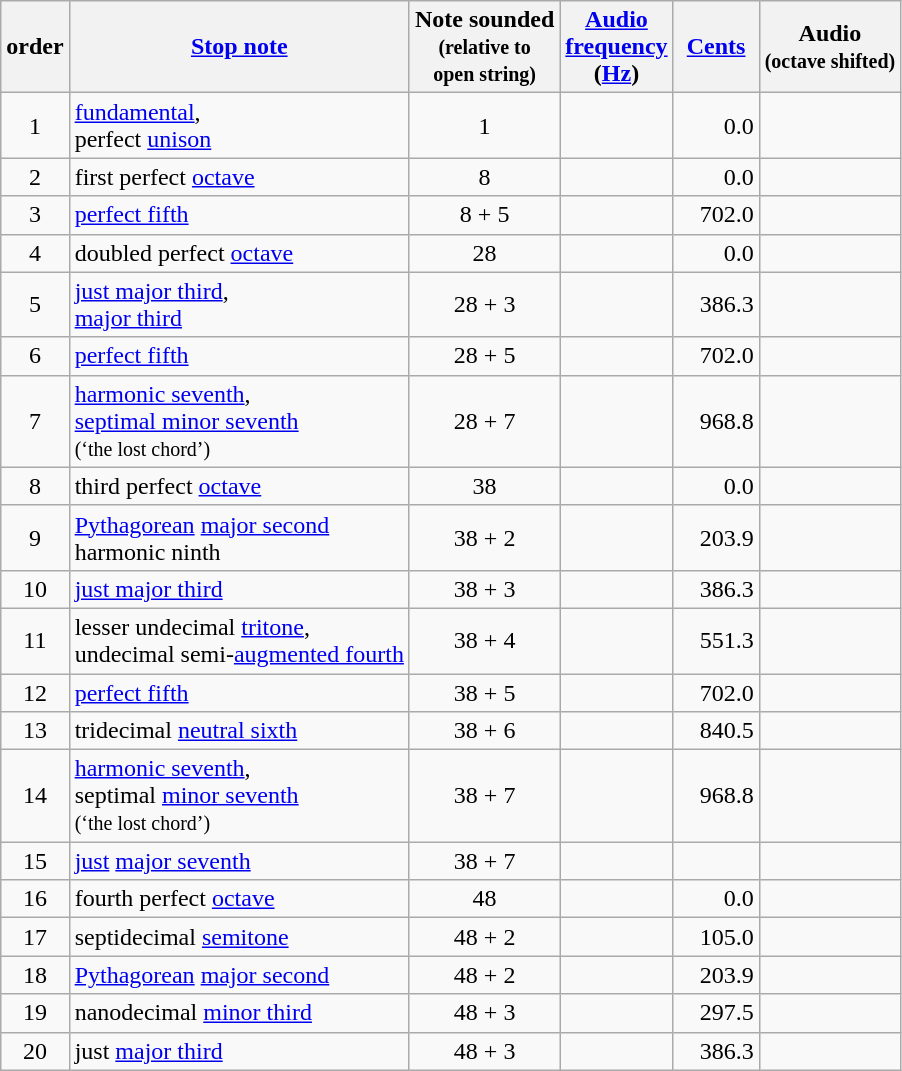<table class="wikitable">
<tr>
<th width="20"> order</th>
<th><a href='#'>Stop note</a></th>
<th>Note sounded<br><small>(relative to<br>open string)</small></th>
<th width="50"><a href='#'>Audio frequency</a> (<a href='#'>Hz</a>)</th>
<th width="50"><a href='#'>Cents</a> <br> </th>
<th>Audio<br> <small>(octave shifted)</small></th>
</tr>
<tr>
<td style="text-align:center;">1</td>
<td><a href='#'>fundamental</a>,<br> perfect <a href='#'>unison</a></td>
<td style="text-align:center;">1</td>
<td style="text-align:right;"></td>
<td style="text-align:right;">0.0</td>
<td></td>
</tr>
<tr>
<td style="text-align:center;">2</td>
<td>first perfect <a href='#'>octave</a></td>
<td style="text-align:center;">8</td>
<td style="text-align:right;"></td>
<td style="text-align:right;">0.0</td>
<td></td>
</tr>
<tr>
<td style="text-align:center;">3</td>
<td><a href='#'>perfect fifth</a></td>
<td style="text-align:center;">8 + 5</td>
<td style="text-align:right;"></td>
<td style="text-align:right;">702.0</td>
<td></td>
</tr>
<tr>
<td style="text-align:center;">4</td>
<td>doubled perfect <a href='#'>octave</a></td>
<td style="text-align:center;">28</td>
<td style="text-align:right;"></td>
<td style="text-align:right;">0.0</td>
<td></td>
</tr>
<tr>
<td style="text-align:center;">5</td>
<td><a href='#'>just major third</a>,<br> <a href='#'>major third</a></td>
<td style="text-align:center;">28 + 3</td>
<td style="text-align:right;"></td>
<td style="text-align:right;">386.3</td>
<td></td>
</tr>
<tr>
<td style="text-align:center;">6</td>
<td><a href='#'>perfect fifth</a></td>
<td style="text-align:center;">28 + 5</td>
<td style="text-align:right;"></td>
<td style="text-align:right;">702.0</td>
<td></td>
</tr>
<tr>
<td style="text-align:center;">7</td>
<td><a href='#'>harmonic seventh</a>,<br> <a href='#'>septimal minor seventh</a> <br> <small>(‘the lost chord’)</small></td>
<td style="text-align:center;">28 + 7</td>
<td style="text-align:right;"></td>
<td style="text-align:right;">968.8</td>
<td></td>
</tr>
<tr>
<td style="text-align:center;">8</td>
<td>third perfect <a href='#'>octave</a></td>
<td style="text-align:center;">38</td>
<td style="text-align:right;"></td>
<td style="text-align:right;">0.0</td>
<td></td>
</tr>
<tr>
<td style="text-align:center;">9</td>
<td><a href='#'>Pythagorean</a> <a href='#'>major second</a> <br> harmonic ninth</td>
<td style="text-align:center;">38 + 2</td>
<td style="text-align:right;"></td>
<td style="text-align:right;">203.9</td>
<td></td>
</tr>
<tr>
<td style="text-align:center;">10</td>
<td><a href='#'>just major third</a></td>
<td style="text-align:center;">38 + 3</td>
<td style="text-align:right;"></td>
<td style="text-align:right;">386.3</td>
<td></td>
</tr>
<tr>
<td style="text-align:center;">11</td>
<td>lesser undecimal <a href='#'>tritone</a>,<br> undecimal semi-<a href='#'>augmented fourth</a></td>
<td style="text-align:center;">38 + 4</td>
<td style="text-align:right;"></td>
<td style="text-align:right;">551.3</td>
<td></td>
</tr>
<tr>
<td style="text-align:center;">12</td>
<td><a href='#'>perfect fifth</a></td>
<td style="text-align:center;">38 + 5</td>
<td style="text-align:right;"></td>
<td style="text-align:right;">702.0</td>
<td></td>
</tr>
<tr>
<td style="text-align:center;">13</td>
<td>tridecimal <a href='#'>neutral sixth</a></td>
<td style="text-align:center;">38 + 6</td>
<td style="text-align:right;"></td>
<td style="text-align:right;">840.5</td>
<td></td>
</tr>
<tr>
<td style="text-align:center;">14</td>
<td><a href='#'>harmonic seventh</a>,<br> septimal <a href='#'>minor seventh</a> <br> <small>(‘the lost chord’)</small></td>
<td style="text-align:center;">38 + 7</td>
<td style="text-align:right;"></td>
<td style="text-align:right;">968.8</td>
<td></td>
</tr>
<tr>
<td style="text-align:center;">15</td>
<td><a href='#'>just</a> <a href='#'>major seventh</a></td>
<td style="text-align:center;">38 + 7</td>
<td style="text-align:right;"></td>
<td style="text-align:right;"></td>
<td></td>
</tr>
<tr>
<td style="text-align:center;">16</td>
<td>fourth perfect <a href='#'>octave</a></td>
<td style="text-align:center;">48</td>
<td style="text-align:right;"></td>
<td style="text-align:right;">0.0</td>
<td></td>
</tr>
<tr>
<td style="text-align:center;">17</td>
<td>septidecimal <a href='#'>semitone</a></td>
<td style="text-align:center;">48 + 2</td>
<td style="text-align:right;"></td>
<td style="text-align:right;">105.0</td>
<td></td>
</tr>
<tr>
<td style="text-align:center;">18</td>
<td><a href='#'>Pythagorean</a> <a href='#'>major second</a></td>
<td style="text-align:center;">48 + 2</td>
<td style="text-align:right;"></td>
<td style="text-align:right;">203.9</td>
<td></td>
</tr>
<tr>
<td style="text-align:center;">19</td>
<td>nanodecimal <a href='#'>minor third</a></td>
<td style="text-align:center;">48 + 3</td>
<td style="text-align:right;"></td>
<td style="text-align:right;">297.5</td>
<td></td>
</tr>
<tr>
<td style="text-align:center;">20</td>
<td>just <a href='#'>major third</a></td>
<td style="text-align:center;">48 + 3</td>
<td style="text-align:right;"></td>
<td style="text-align:right;">386.3</td>
<td></td>
</tr>
</table>
